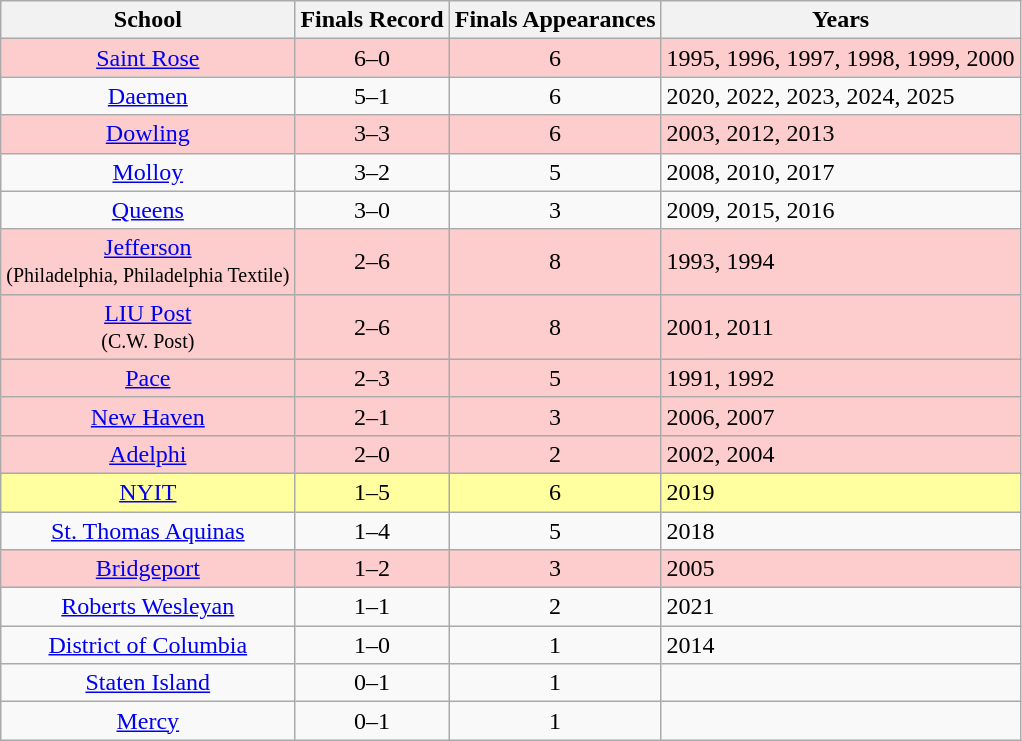<table class="wikitable sortable" style="text-align:center;">
<tr>
<th>School</th>
<th>Finals Record</th>
<th>Finals Appearances</th>
<th class=unsortable>Years</th>
</tr>
<tr bgcolor=#fdcccc>
<td><a href='#'>Saint Rose</a></td>
<td>6–0</td>
<td>6</td>
<td align=left>1995, 1996, 1997, 1998, 1999, 2000</td>
</tr>
<tr>
<td><a href='#'>Daemen</a></td>
<td>5–1</td>
<td>6</td>
<td align=left>2020, 2022, 2023, 2024, 2025</td>
</tr>
<tr bgcolor=#fdcccc>
<td><a href='#'>Dowling</a></td>
<td>3–3</td>
<td>6</td>
<td align=left>2003, 2012, 2013</td>
</tr>
<tr>
<td><a href='#'>Molloy</a></td>
<td>3–2</td>
<td>5</td>
<td align=left>2008, 2010, 2017</td>
</tr>
<tr>
<td><a href='#'>Queens</a></td>
<td>3–0</td>
<td>3</td>
<td align=left>2009, 2015, 2016</td>
</tr>
<tr bgcolor=#fdcccc>
<td><a href='#'>Jefferson</a><br><small>(Philadelphia, Philadelphia Textile)</small></td>
<td>2–6</td>
<td>8</td>
<td align=left>1993, 1994</td>
</tr>
<tr bgcolor=#fdcccc>
<td><a href='#'>LIU Post</a><br><small>(C.W. Post)</small></td>
<td>2–6</td>
<td>8</td>
<td align=left>2001, 2011</td>
</tr>
<tr bgcolor=#fdcccc>
<td><a href='#'>Pace</a></td>
<td>2–3</td>
<td>5</td>
<td align=left>1991, 1992</td>
</tr>
<tr bgcolor=#fdcccc>
<td><a href='#'>New Haven</a></td>
<td>2–1</td>
<td>3</td>
<td align=left>2006, 2007</td>
</tr>
<tr bgcolor=#fdcccc>
<td><a href='#'>Adelphi</a></td>
<td>2–0</td>
<td>2</td>
<td align=left>2002, 2004</td>
</tr>
<tr bgcolor=#ffffa0>
<td><a href='#'>NYIT</a></td>
<td>1–5</td>
<td>6</td>
<td align=left>2019</td>
</tr>
<tr>
<td><a href='#'>St. Thomas Aquinas</a></td>
<td>1–4</td>
<td>5</td>
<td align=left>2018</td>
</tr>
<tr bgcolor=#fdcccc>
<td><a href='#'>Bridgeport</a></td>
<td>1–2</td>
<td>3</td>
<td align=left>2005</td>
</tr>
<tr>
<td><a href='#'>Roberts Wesleyan</a></td>
<td>1–1</td>
<td>2</td>
<td align=left>2021</td>
</tr>
<tr>
<td><a href='#'>District of Columbia</a></td>
<td>1–0</td>
<td>1</td>
<td align=left>2014</td>
</tr>
<tr>
<td><a href='#'>Staten Island</a></td>
<td>0–1</td>
<td>1</td>
<td align=left></td>
</tr>
<tr>
<td><a href='#'>Mercy</a></td>
<td>0–1</td>
<td>1</td>
<td align=left></td>
</tr>
</table>
